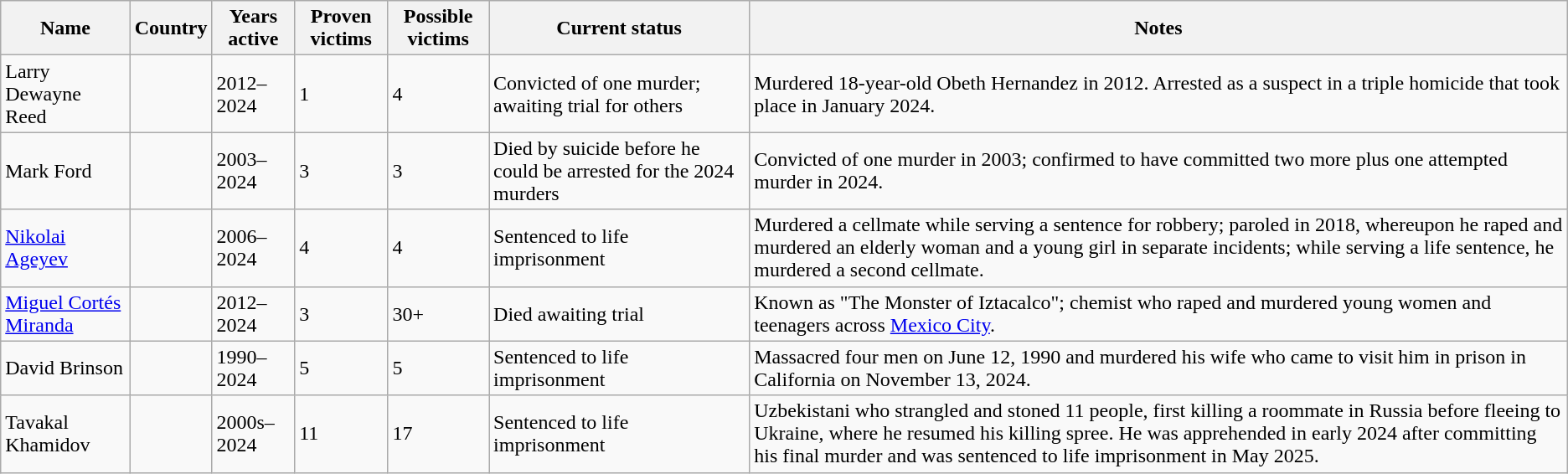<table class="wikitable sortable">
<tr>
<th>Name</th>
<th>Country</th>
<th>Years active</th>
<th>Proven victims</th>
<th>Possible victims</th>
<th>Current status</th>
<th class="unsortable">Notes</th>
</tr>
<tr>
<td>Larry Dewayne Reed</td>
<td></td>
<td>2012–2024</td>
<td>1</td>
<td>4</td>
<td>Convicted of one murder; awaiting trial for others</td>
<td>Murdered 18-year-old Obeth Hernandez in 2012. Arrested as a suspect in a triple homicide that took place in January 2024.</td>
</tr>
<tr>
<td>Mark Ford</td>
<td></td>
<td>2003–2024</td>
<td>3</td>
<td>3</td>
<td>Died by suicide before he could be arrested for the 2024 murders</td>
<td>Convicted of one murder in 2003; confirmed to have committed two more plus one attempted murder in 2024.</td>
</tr>
<tr>
<td><a href='#'>Nikolai Ageyev</a></td>
<td></td>
<td>2006–2024</td>
<td>4</td>
<td>4</td>
<td>Sentenced to life imprisonment</td>
<td>Murdered a cellmate while serving a sentence for robbery; paroled in 2018, whereupon he raped and murdered an elderly woman and a young girl in separate incidents; while serving a life sentence, he murdered a second cellmate.</td>
</tr>
<tr>
<td><a href='#'>Miguel Cortés Miranda</a></td>
<td></td>
<td>2012–2024</td>
<td>3</td>
<td>30+</td>
<td>Died awaiting trial</td>
<td>Known as "The Monster of Iztacalco"; chemist who raped and murdered young women and teenagers across <a href='#'>Mexico City</a>.</td>
</tr>
<tr>
<td>David Brinson</td>
<td></td>
<td>1990–2024</td>
<td>5</td>
<td>5</td>
<td>Sentenced to life imprisonment</td>
<td>Massacred four men on June 12, 1990 and murdered his wife who came to visit him in prison in California on November 13, 2024.</td>
</tr>
<tr>
<td>Tavakal Khamidov</td>
<td><br></td>
<td>2000s–2024</td>
<td>11</td>
<td>17</td>
<td>Sentenced to life imprisonment</td>
<td>Uzbekistani who strangled and stoned 11 people, first killing a roommate in Russia before fleeing to Ukraine, where he resumed his killing spree. He was apprehended in early 2024 after committing his final murder and was sentenced to life imprisonment in May 2025.</td>
</tr>
</table>
